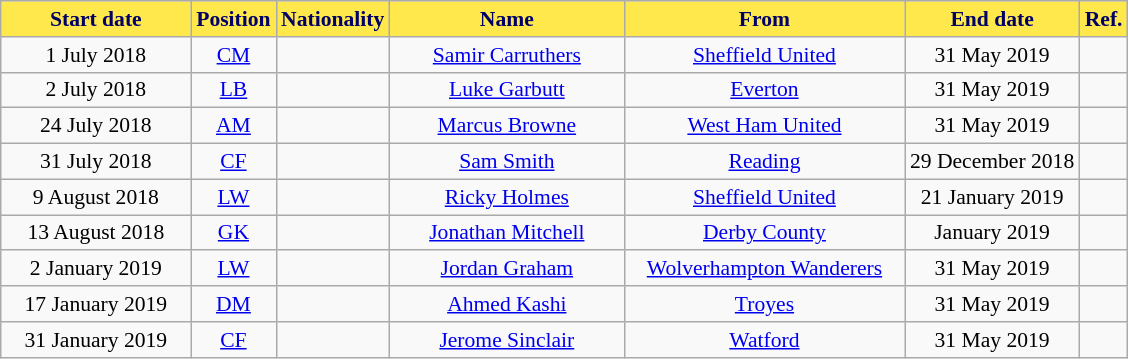<table class="wikitable"  style="text-align:center; font-size:90%; ">
<tr>
<th style="background:#FEE84B; color:#000066; width:120px;">Start date</th>
<th style="background:#FEE84B; color:#000066; width:50px;">Position</th>
<th style="background:#FEE84B; color:#000066; width:50px;">Nationality</th>
<th style="background:#FEE84B; color:#000066; width:150px;">Name</th>
<th style="background:#FEE84B; color:#000066; width:180px;">From</th>
<th style="background:#FEE84B; color:#000066; width:110px;">End date</th>
<th style="background:#FEE84B; color:#000066; width:25px;">Ref.</th>
</tr>
<tr>
<td>1 July 2018</td>
<td><a href='#'>CM</a></td>
<td></td>
<td><a href='#'>Samir Carruthers</a></td>
<td><a href='#'>Sheffield United</a></td>
<td>31 May 2019</td>
<td></td>
</tr>
<tr>
<td>2 July 2018</td>
<td><a href='#'>LB</a></td>
<td></td>
<td><a href='#'>Luke Garbutt</a></td>
<td><a href='#'>Everton</a></td>
<td>31 May 2019</td>
<td></td>
</tr>
<tr>
<td>24 July 2018</td>
<td><a href='#'>AM</a></td>
<td></td>
<td><a href='#'>Marcus Browne</a></td>
<td><a href='#'>West Ham United</a></td>
<td>31 May 2019</td>
<td></td>
</tr>
<tr>
<td>31 July 2018</td>
<td><a href='#'>CF</a></td>
<td></td>
<td><a href='#'>Sam Smith</a></td>
<td><a href='#'>Reading</a></td>
<td>29 December 2018</td>
<td></td>
</tr>
<tr>
<td>9 August 2018</td>
<td><a href='#'>LW</a></td>
<td></td>
<td><a href='#'>Ricky Holmes</a></td>
<td><a href='#'>Sheffield United</a></td>
<td>21 January 2019</td>
<td></td>
</tr>
<tr>
<td>13 August 2018</td>
<td><a href='#'>GK</a></td>
<td></td>
<td><a href='#'>Jonathan Mitchell</a></td>
<td><a href='#'>Derby County</a></td>
<td>January 2019</td>
<td></td>
</tr>
<tr>
<td>2 January 2019</td>
<td><a href='#'>LW</a></td>
<td></td>
<td><a href='#'>Jordan Graham</a></td>
<td><a href='#'>Wolverhampton Wanderers</a></td>
<td>31 May 2019</td>
<td></td>
</tr>
<tr>
<td>17 January 2019</td>
<td><a href='#'>DM</a></td>
<td></td>
<td><a href='#'>Ahmed Kashi</a></td>
<td> <a href='#'>Troyes</a></td>
<td>31 May 2019</td>
<td></td>
</tr>
<tr>
<td>31 January 2019</td>
<td><a href='#'>CF</a></td>
<td></td>
<td><a href='#'>Jerome Sinclair</a></td>
<td><a href='#'>Watford</a></td>
<td>31 May 2019</td>
<td></td>
</tr>
</table>
